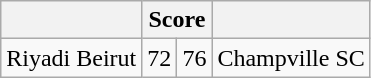<table class="wikitable">
<tr>
<th></th>
<th colspan="2">Score</th>
<th></th>
</tr>
<tr>
<td>Riyadi Beirut</td>
<td>72</td>
<td>76</td>
<td>Champville SC</td>
</tr>
</table>
